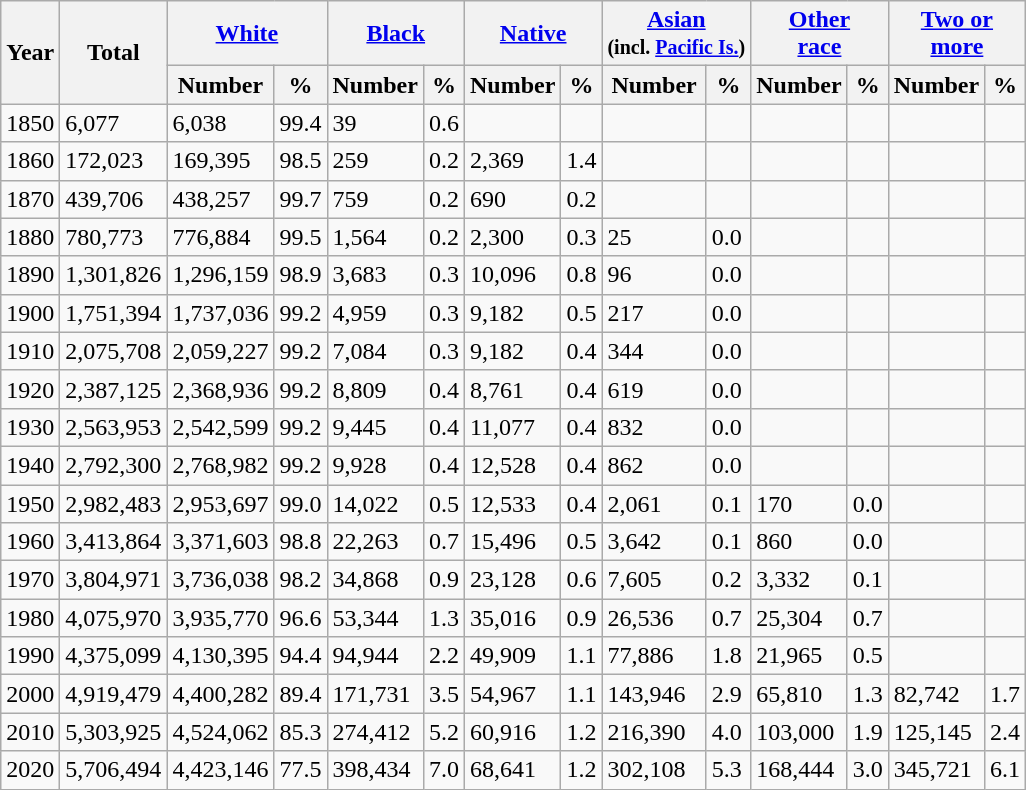<table class="wikitable sortable">
<tr>
<th rowspan="2">Year</th>
<th rowspan="2">Total</th>
<th colspan="2"><a href='#'>White</a></th>
<th colspan="2"><a href='#'>Black</a></th>
<th colspan="2"><a href='#'>Native</a></th>
<th colspan="2"><a href='#'>Asian</a> <br><small>(incl. <a href='#'>Pacific Is.</a>)</small></th>
<th colspan="2"><a href='#'>Other<br>race</a></th>
<th colspan="2"><a href='#'>Two or<br> more</a></th>
</tr>
<tr>
<th>Number</th>
<th>%</th>
<th>Number</th>
<th>%</th>
<th>Number</th>
<th>%</th>
<th>Number</th>
<th>%</th>
<th>Number</th>
<th>%</th>
<th>Number</th>
<th>%</th>
</tr>
<tr>
<td>1850</td>
<td>6,077</td>
<td>6,038</td>
<td>99.4</td>
<td>39</td>
<td>0.6</td>
<td></td>
<td></td>
<td></td>
<td></td>
<td></td>
<td></td>
<td></td>
<td></td>
</tr>
<tr>
<td>1860</td>
<td>172,023</td>
<td>169,395</td>
<td>98.5</td>
<td>259</td>
<td>0.2</td>
<td>2,369</td>
<td>1.4</td>
<td></td>
<td></td>
<td></td>
<td></td>
<td></td>
<td></td>
</tr>
<tr>
<td>1870</td>
<td>439,706</td>
<td>438,257</td>
<td>99.7</td>
<td>759</td>
<td>0.2</td>
<td>690</td>
<td>0.2</td>
<td></td>
<td></td>
<td></td>
<td></td>
<td></td>
<td></td>
</tr>
<tr>
<td>1880</td>
<td>780,773</td>
<td>776,884</td>
<td>99.5</td>
<td>1,564</td>
<td>0.2</td>
<td>2,300</td>
<td>0.3</td>
<td>25</td>
<td>0.0</td>
<td></td>
<td></td>
<td></td>
<td></td>
</tr>
<tr>
<td>1890</td>
<td>1,301,826</td>
<td>1,296,159</td>
<td>98.9</td>
<td>3,683</td>
<td>0.3</td>
<td>10,096</td>
<td>0.8</td>
<td>96</td>
<td>0.0</td>
<td></td>
<td></td>
<td></td>
<td></td>
</tr>
<tr>
<td>1900</td>
<td>1,751,394</td>
<td>1,737,036</td>
<td>99.2</td>
<td>4,959</td>
<td>0.3</td>
<td>9,182</td>
<td>0.5</td>
<td>217</td>
<td>0.0</td>
<td></td>
<td></td>
<td></td>
<td></td>
</tr>
<tr>
<td>1910</td>
<td>2,075,708</td>
<td>2,059,227</td>
<td>99.2</td>
<td>7,084</td>
<td>0.3</td>
<td>9,182</td>
<td>0.4</td>
<td>344</td>
<td>0.0</td>
<td></td>
<td></td>
<td></td>
<td></td>
</tr>
<tr>
<td>1920</td>
<td>2,387,125</td>
<td>2,368,936</td>
<td>99.2</td>
<td>8,809</td>
<td>0.4</td>
<td>8,761</td>
<td>0.4</td>
<td>619</td>
<td>0.0</td>
<td></td>
<td></td>
<td></td>
<td></td>
</tr>
<tr>
<td>1930</td>
<td>2,563,953</td>
<td>2,542,599</td>
<td>99.2</td>
<td>9,445</td>
<td>0.4</td>
<td>11,077</td>
<td>0.4</td>
<td>832</td>
<td>0.0</td>
<td></td>
<td></td>
<td></td>
<td></td>
</tr>
<tr>
<td>1940</td>
<td>2,792,300</td>
<td>2,768,982</td>
<td>99.2</td>
<td>9,928</td>
<td>0.4</td>
<td>12,528</td>
<td>0.4</td>
<td>862</td>
<td>0.0</td>
<td></td>
<td></td>
<td></td>
<td></td>
</tr>
<tr>
<td>1950</td>
<td>2,982,483</td>
<td>2,953,697</td>
<td>99.0</td>
<td>14,022</td>
<td>0.5</td>
<td>12,533</td>
<td>0.4</td>
<td>2,061</td>
<td>0.1</td>
<td>170</td>
<td>0.0</td>
<td></td>
<td></td>
</tr>
<tr>
<td>1960</td>
<td>3,413,864</td>
<td>3,371,603</td>
<td>98.8</td>
<td>22,263</td>
<td>0.7</td>
<td>15,496</td>
<td>0.5</td>
<td>3,642</td>
<td>0.1</td>
<td>860</td>
<td>0.0</td>
<td></td>
<td></td>
</tr>
<tr>
<td>1970</td>
<td>3,804,971</td>
<td>3,736,038</td>
<td>98.2</td>
<td>34,868</td>
<td>0.9</td>
<td>23,128</td>
<td>0.6</td>
<td>7,605</td>
<td>0.2</td>
<td>3,332</td>
<td>0.1</td>
<td></td>
<td></td>
</tr>
<tr>
<td>1980</td>
<td>4,075,970</td>
<td>3,935,770</td>
<td>96.6</td>
<td>53,344</td>
<td>1.3</td>
<td>35,016</td>
<td>0.9</td>
<td>26,536</td>
<td>0.7</td>
<td>25,304</td>
<td>0.7</td>
<td></td>
<td></td>
</tr>
<tr>
<td>1990</td>
<td>4,375,099</td>
<td>4,130,395</td>
<td>94.4</td>
<td>94,944</td>
<td>2.2</td>
<td>49,909</td>
<td>1.1</td>
<td>77,886</td>
<td>1.8</td>
<td>21,965</td>
<td>0.5</td>
<td></td>
<td></td>
</tr>
<tr>
<td>2000</td>
<td>4,919,479</td>
<td>4,400,282</td>
<td>89.4</td>
<td>171,731</td>
<td>3.5</td>
<td>54,967</td>
<td>1.1</td>
<td>143,946</td>
<td>2.9</td>
<td>65,810</td>
<td>1.3</td>
<td>82,742</td>
<td>1.7</td>
</tr>
<tr>
<td>2010</td>
<td>5,303,925</td>
<td>4,524,062</td>
<td>85.3</td>
<td>274,412</td>
<td>5.2</td>
<td>60,916</td>
<td>1.2</td>
<td>216,390</td>
<td>4.0</td>
<td>103,000</td>
<td>1.9</td>
<td>125,145</td>
<td>2.4</td>
</tr>
<tr>
<td>2020</td>
<td>5,706,494</td>
<td>4,423,146</td>
<td>77.5</td>
<td>398,434</td>
<td>7.0</td>
<td>68,641</td>
<td>1.2</td>
<td>302,108</td>
<td>5.3</td>
<td>168,444</td>
<td>3.0</td>
<td>345,721</td>
<td>6.1</td>
</tr>
</table>
